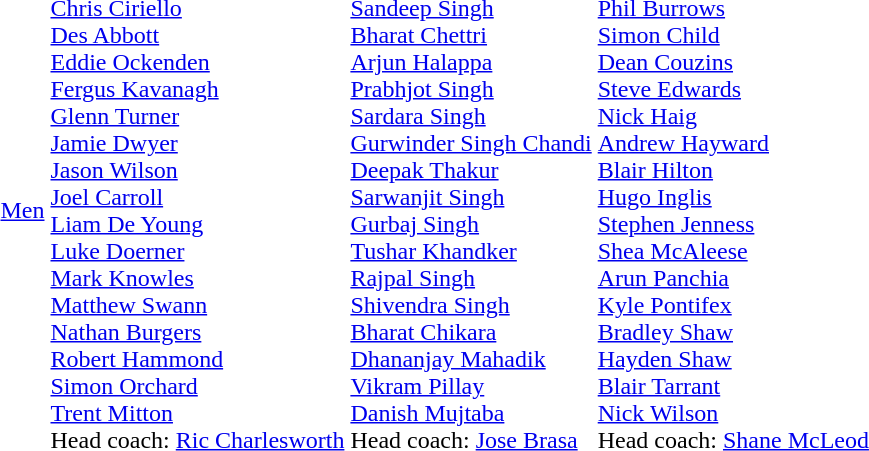<table>
<tr>
<td><a href='#'>Men</a></td>
<td><br><a href='#'>Chris Ciriello</a><br><a href='#'>Des Abbott</a><br><a href='#'>Eddie Ockenden</a><br><a href='#'>Fergus Kavanagh</a><br><a href='#'>Glenn Turner</a><br><a href='#'>Jamie Dwyer</a><br><a href='#'>Jason Wilson</a><br><a href='#'>Joel Carroll</a><br><a href='#'>Liam De Young</a><br><a href='#'>Luke Doerner</a><br><a href='#'>Mark Knowles</a><br><a href='#'>Matthew Swann</a><br><a href='#'>Nathan Burgers</a><br><a href='#'>Robert Hammond</a><br><a href='#'>Simon Orchard</a><br><a href='#'>Trent Mitton</a><br>Head coach: <a href='#'>Ric Charlesworth</a></td>
<td><br><a href='#'>Sandeep Singh</a> <br><a href='#'>Bharat Chettri</a><br><a href='#'>Arjun Halappa</a><br><a href='#'>Prabhjot Singh</a><br><a href='#'>Sardara Singh</a><br><a href='#'>Gurwinder Singh Chandi</a><br><a href='#'>Deepak Thakur</a><br><a href='#'>Sarwanjit Singh</a><br><a href='#'>Gurbaj Singh</a><br><a href='#'>Tushar Khandker</a><br><a href='#'>Rajpal Singh</a><br><a href='#'>Shivendra Singh</a><br><a href='#'>Bharat Chikara</a><br><a href='#'>Dhananjay Mahadik</a><br><a href='#'>Vikram Pillay</a><br><a href='#'>Danish Mujtaba</a><br>Head coach: <a href='#'>Jose Brasa</a></td>
<td><br><a href='#'>Phil Burrows</a><br><a href='#'>Simon Child</a><br><a href='#'>Dean Couzins</a><br><a href='#'>Steve Edwards</a><br><a href='#'>Nick Haig</a><br><a href='#'>Andrew Hayward</a><br><a href='#'>Blair Hilton</a><br><a href='#'>Hugo Inglis</a><br><a href='#'>Stephen Jenness</a><br><a href='#'>Shea McAleese</a><br><a href='#'>Arun Panchia</a><br><a href='#'>Kyle Pontifex</a><br><a href='#'>Bradley Shaw</a><br><a href='#'>Hayden Shaw</a><br><a href='#'>Blair Tarrant</a><br><a href='#'>Nick Wilson</a><br>Head coach: <a href='#'>Shane McLeod</a></td>
</tr>
</table>
